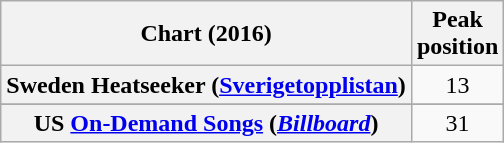<table class="wikitable sortable plainrowheaders" style="text-align:center">
<tr>
<th scope="col">Chart (2016)</th>
<th scope="col">Peak<br>position</th>
</tr>
<tr>
<th scope="row">Sweden Heatseeker (<a href='#'>Sverigetopplistan</a>)</th>
<td>13</td>
</tr>
<tr>
</tr>
<tr>
</tr>
<tr>
</tr>
<tr>
</tr>
<tr>
<th scope="row">US <a href='#'>On-Demand Songs</a> (<em><a href='#'>Billboard</a></em>)</th>
<td align="center">31</td>
</tr>
</table>
